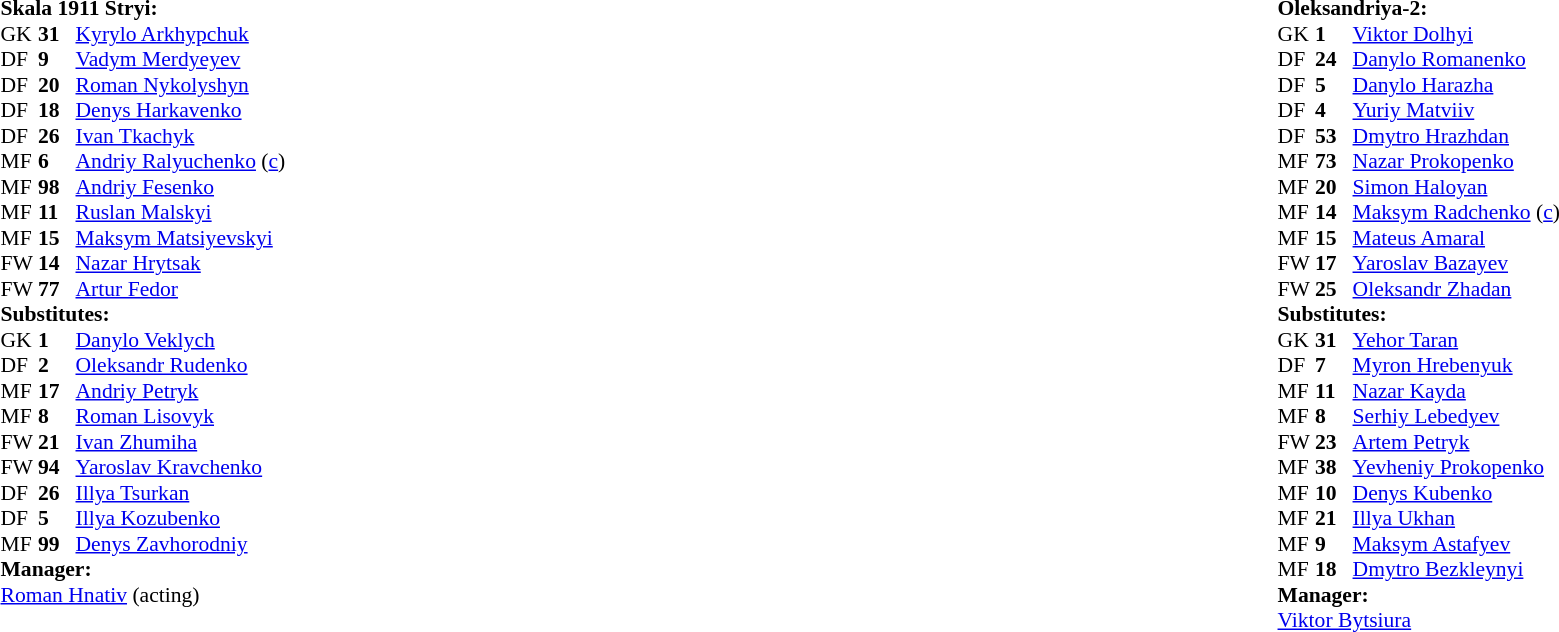<table style="width:100%;">
<tr>
<td style="vertical-align:top; width:50%;"><br><table style="font-size: 90%" cellspacing="0" cellpadding="0">
<tr>
<td colspan="4"><strong>Skala 1911 Stryi:</strong></td>
</tr>
<tr>
<th width="25"></th>
<th width="25"></th>
</tr>
<tr>
<td>GK</td>
<td><strong>31</strong></td>
<td><a href='#'>Kyrylo Arkhypchuk</a></td>
</tr>
<tr>
<td>DF</td>
<td><strong>9</strong></td>
<td><a href='#'>Vadym Merdyeyev</a></td>
<td></td>
</tr>
<tr>
<td>DF</td>
<td><strong>20</strong></td>
<td><a href='#'>Roman Nykolyshyn</a></td>
</tr>
<tr>
<td>DF</td>
<td><strong>18</strong></td>
<td><a href='#'>Denys Harkavenko</a></td>
</tr>
<tr>
<td>DF</td>
<td><strong>26</strong></td>
<td><a href='#'>Ivan Tkachyk</a></td>
<td></td>
</tr>
<tr>
<td>MF</td>
<td><strong>6</strong></td>
<td><a href='#'>Andriy Ralyuchenko</a> (<a href='#'>c</a>)</td>
</tr>
<tr>
<td>MF</td>
<td><strong>98</strong></td>
<td><a href='#'>Andriy Fesenko</a></td>
<td></td>
</tr>
<tr>
<td>MF</td>
<td><strong>11</strong></td>
<td><a href='#'>Ruslan Malskyi</a></td>
<td></td>
</tr>
<tr>
<td>MF</td>
<td><strong>15</strong></td>
<td><a href='#'>Maksym Matsiyevskyi</a></td>
<td></td>
</tr>
<tr>
<td>FW</td>
<td><strong>14</strong></td>
<td><a href='#'>Nazar Hrytsak</a></td>
<td></td>
<td></td>
</tr>
<tr>
<td>FW</td>
<td><strong>77</strong></td>
<td><a href='#'>Artur Fedor</a></td>
<td></td>
</tr>
<tr>
<td colspan=4><strong>Substitutes:</strong></td>
</tr>
<tr>
<td>GK</td>
<td><strong>1</strong></td>
<td><a href='#'>Danylo Veklych</a></td>
</tr>
<tr>
<td>DF</td>
<td><strong>2</strong></td>
<td><a href='#'>Oleksandr Rudenko</a></td>
<td></td>
</tr>
<tr>
<td>MF</td>
<td><strong>17</strong></td>
<td><a href='#'>Andriy Petryk</a></td>
<td></td>
</tr>
<tr>
<td>MF</td>
<td><strong>8</strong></td>
<td><a href='#'>Roman Lisovyk</a></td>
<td></td>
</tr>
<tr>
<td>FW</td>
<td><strong>21</strong></td>
<td><a href='#'>Ivan Zhumiha</a></td>
<td></td>
</tr>
<tr>
<td>FW</td>
<td><strong>94</strong></td>
<td><a href='#'>Yaroslav Kravchenko</a></td>
<td></td>
</tr>
<tr>
<td>DF</td>
<td><strong>26</strong></td>
<td><a href='#'>Illya Tsurkan</a></td>
</tr>
<tr>
<td>DF</td>
<td><strong>5</strong></td>
<td><a href='#'>Illya Kozubenko</a></td>
</tr>
<tr>
<td>MF</td>
<td><strong>99</strong></td>
<td><a href='#'>Denys Zavhorodniy</a></td>
</tr>
<tr>
<td colspan=4><strong>Manager:</strong></td>
</tr>
<tr>
<td colspan="4"><a href='#'>Roman Hnativ</a> (acting)</td>
</tr>
</table>
</td>
<td valign="top"></td>
<td style="vertical-align:top; width:50%;"><br><table cellspacing="0" cellpadding="0" style="font-size:90%; margin:auto;">
<tr>
<td colspan="4"><strong>Oleksandriya-2:</strong></td>
</tr>
<tr>
<th width="25"></th>
<th width="25"></th>
</tr>
<tr>
<td>GK</td>
<td><strong>1</strong></td>
<td><a href='#'>Viktor Dolhyi</a></td>
</tr>
<tr>
<td>DF</td>
<td><strong>24</strong></td>
<td><a href='#'>Danylo Romanenko</a></td>
</tr>
<tr>
<td>DF</td>
<td><strong>5</strong></td>
<td><a href='#'>Danylo Harazha</a></td>
</tr>
<tr>
<td>DF</td>
<td><strong>4</strong></td>
<td><a href='#'>Yuriy Matviiv</a></td>
</tr>
<tr>
<td>DF</td>
<td><strong>53</strong></td>
<td><a href='#'>Dmytro Hrazhdan</a></td>
<td></td>
</tr>
<tr>
<td>MF</td>
<td><strong>73</strong></td>
<td><a href='#'>Nazar Prokopenko</a></td>
<td></td>
</tr>
<tr>
<td>MF</td>
<td><strong>20</strong></td>
<td><a href='#'>Simon Haloyan</a></td>
<td></td>
</tr>
<tr>
<td>MF</td>
<td><strong>14</strong></td>
<td><a href='#'>Maksym Radchenko</a> (<a href='#'>c</a>)</td>
<td></td>
</tr>
<tr>
<td>MF</td>
<td><strong>15</strong></td>
<td> <a href='#'>Mateus Amaral</a></td>
<td></td>
</tr>
<tr>
<td>FW</td>
<td><strong>17</strong></td>
<td><a href='#'>Yaroslav Bazayev</a></td>
</tr>
<tr>
<td>FW</td>
<td><strong>25</strong></td>
<td><a href='#'>Oleksandr Zhadan</a></td>
<td></td>
</tr>
<tr>
<td colspan=4><strong>Substitutes:</strong></td>
</tr>
<tr>
<td>GK</td>
<td><strong>31</strong></td>
<td><a href='#'>Yehor Taran</a></td>
</tr>
<tr>
<td>DF</td>
<td><strong>7</strong></td>
<td><a href='#'>Myron Hrebenyuk</a></td>
<td></td>
</tr>
<tr>
<td>MF</td>
<td><strong>11</strong></td>
<td><a href='#'>Nazar Kayda</a></td>
<td></td>
</tr>
<tr>
<td>MF</td>
<td><strong>8</strong></td>
<td><a href='#'>Serhiy Lebedyev</a></td>
<td></td>
</tr>
<tr>
<td>FW</td>
<td><strong>23</strong></td>
<td><a href='#'>Artem Petryk</a></td>
<td></td>
</tr>
<tr>
<td>MF</td>
<td><strong>38</strong></td>
<td><a href='#'>Yevheniy Prokopenko</a></td>
</tr>
<tr>
<td>MF</td>
<td><strong>10</strong></td>
<td><a href='#'>Denys Kubenko</a></td>
</tr>
<tr>
<td>MF</td>
<td><strong>21</strong></td>
<td><a href='#'>Illya Ukhan</a></td>
</tr>
<tr>
<td>MF</td>
<td><strong>9</strong></td>
<td><a href='#'>Maksym Astafyev</a></td>
</tr>
<tr>
<td>MF</td>
<td><strong>18</strong></td>
<td><a href='#'>Dmytro Bezkleynyi</a></td>
</tr>
<tr>
<td colspan=4><strong>Manager:</strong></td>
</tr>
<tr>
<td colspan="4"><a href='#'>Viktor Bytsiura</a></td>
</tr>
</table>
</td>
</tr>
</table>
